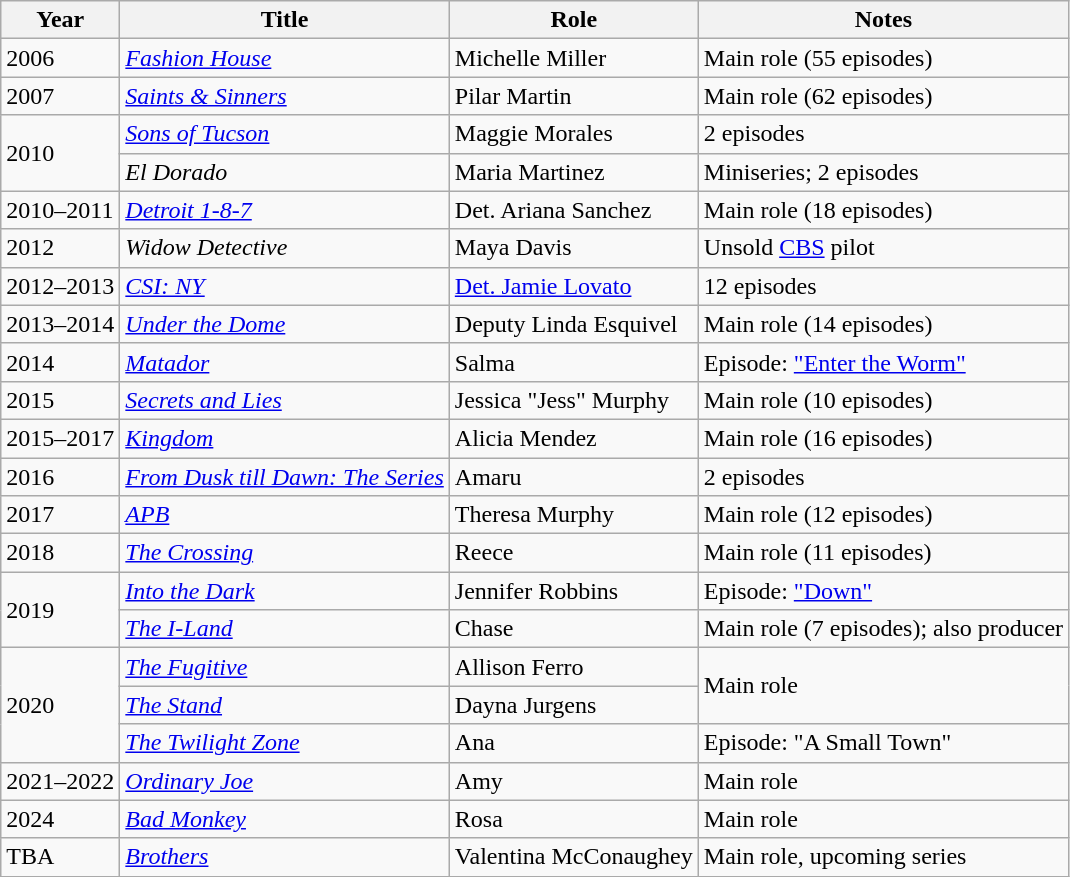<table class="wikitable sortable">
<tr>
<th>Year</th>
<th>Title</th>
<th>Role</th>
<th class="unsortable">Notes</th>
</tr>
<tr>
<td>2006</td>
<td><em><a href='#'>Fashion House</a></em></td>
<td>Michelle Miller</td>
<td>Main role (55 episodes)</td>
</tr>
<tr>
<td>2007</td>
<td><em><a href='#'>Saints & Sinners</a></em></td>
<td>Pilar Martin</td>
<td>Main role (62 episodes)</td>
</tr>
<tr>
<td rowspan=2>2010</td>
<td><em><a href='#'>Sons of Tucson</a></em></td>
<td>Maggie Morales</td>
<td>2 episodes</td>
</tr>
<tr>
<td><em>El Dorado</em></td>
<td>Maria Martinez</td>
<td>Miniseries; 2 episodes</td>
</tr>
<tr>
<td>2010–2011</td>
<td><em><a href='#'>Detroit 1-8-7</a></em></td>
<td>Det. Ariana Sanchez</td>
<td>Main role (18 episodes)</td>
</tr>
<tr>
<td>2012</td>
<td><em>Widow Detective</em></td>
<td>Maya Davis</td>
<td>Unsold <a href='#'>CBS</a> pilot</td>
</tr>
<tr>
<td>2012–2013</td>
<td><em><a href='#'>CSI: NY</a></em></td>
<td><a href='#'>Det. Jamie Lovato</a></td>
<td>12 episodes</td>
</tr>
<tr>
<td>2013–2014</td>
<td><em><a href='#'>Under the Dome</a></em></td>
<td>Deputy Linda Esquivel</td>
<td>Main role (14 episodes)</td>
</tr>
<tr>
<td>2014</td>
<td><em><a href='#'>Matador</a></em></td>
<td>Salma</td>
<td>Episode: <a href='#'>"Enter the Worm"</a></td>
</tr>
<tr>
<td>2015</td>
<td><em><a href='#'>Secrets and Lies</a></em></td>
<td>Jessica "Jess" Murphy</td>
<td>Main role (10 episodes)</td>
</tr>
<tr>
<td>2015–2017</td>
<td><em><a href='#'>Kingdom</a></em></td>
<td>Alicia Mendez</td>
<td>Main role (16 episodes)</td>
</tr>
<tr>
<td>2016</td>
<td><em><a href='#'>From Dusk till Dawn: The Series</a></em></td>
<td>Amaru</td>
<td>2 episodes</td>
</tr>
<tr>
<td>2017</td>
<td><em><a href='#'>APB</a></em></td>
<td>Theresa Murphy</td>
<td>Main role (12 episodes)</td>
</tr>
<tr>
<td>2018</td>
<td><em><a href='#'>The Crossing</a></em></td>
<td>Reece</td>
<td>Main role (11 episodes)</td>
</tr>
<tr>
<td rowspan=2>2019</td>
<td><em><a href='#'>Into the Dark</a></em></td>
<td>Jennifer Robbins</td>
<td>Episode: <a href='#'>"Down"</a></td>
</tr>
<tr>
<td><em><a href='#'>The I-Land</a></em></td>
<td>Chase</td>
<td>Main role (7 episodes); also producer</td>
</tr>
<tr>
<td rowspan=3>2020</td>
<td><em><a href='#'>The Fugitive</a></em></td>
<td>Allison Ferro</td>
<td rowspan=2>Main role</td>
</tr>
<tr>
<td><a href='#'><em>The Stand</em></a></td>
<td>Dayna Jurgens</td>
</tr>
<tr>
<td><em><a href='#'>The Twilight Zone</a></em></td>
<td>Ana</td>
<td>Episode: "A Small Town"</td>
</tr>
<tr>
<td>2021–2022</td>
<td><em><a href='#'>Ordinary Joe</a></em></td>
<td>Amy</td>
<td>Main role</td>
</tr>
<tr>
<td>2024</td>
<td><em><a href='#'>Bad Monkey</a></em></td>
<td>Rosa</td>
<td>Main role</td>
</tr>
<tr>
<td>TBA</td>
<td><em><a href='#'>Brothers</a></em></td>
<td>Valentina McConaughey</td>
<td>Main role, upcoming series</td>
</tr>
</table>
